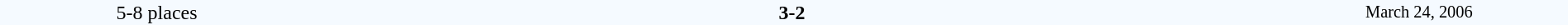<table style="width: 100%; background:#F5FAFF;" cellspacing="0">
<tr>
<td align=center rowspan=3 width=20%>5-8 places</td>
</tr>
<tr>
<td width=24% align=right></td>
<td align=center width=13%><strong>3-2</strong></td>
<td width=24%></td>
<td style=font-size:85% rowspan=3 align=center>March 24, 2006</td>
</tr>
</table>
